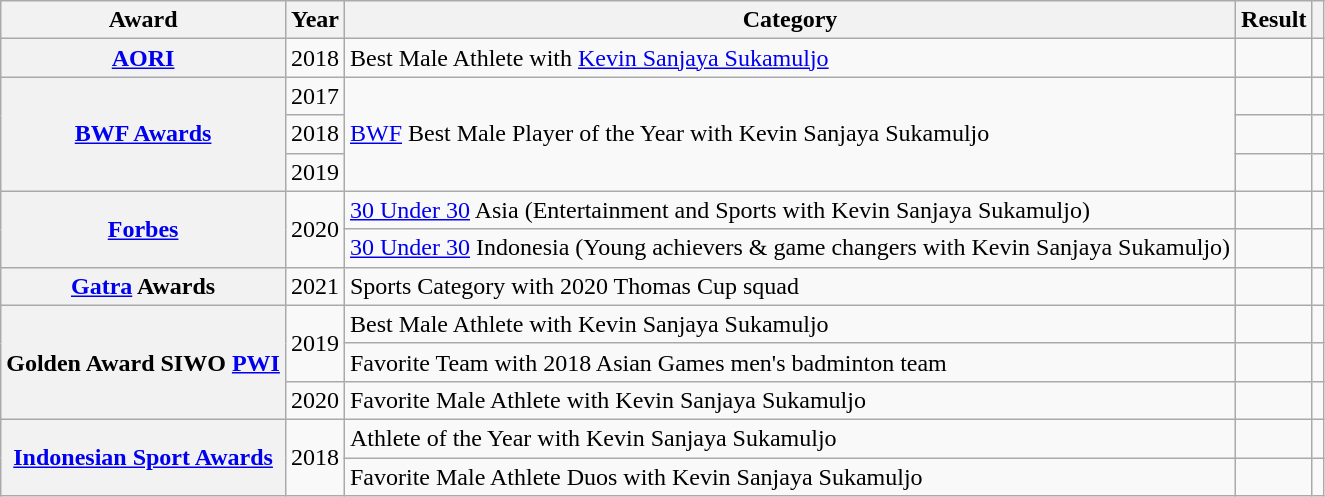<table class="wikitable plainrowheaders sortable">
<tr>
<th scope="col">Award</th>
<th scope="col">Year</th>
<th scope="col">Category</th>
<th scope="col">Result</th>
<th scope="col" class="unsortable"></th>
</tr>
<tr>
<th scope="row"><a href='#'>AORI</a></th>
<td>2018</td>
<td>Best Male Athlete with <a href='#'>Kevin Sanjaya Sukamuljo</a></td>
<td></td>
<td></td>
</tr>
<tr>
<th scope="row" rowspan=3><a href='#'>BWF Awards</a></th>
<td>2017</td>
<td rowspan=3><a href='#'>BWF</a> Best Male Player of the Year with Kevin Sanjaya Sukamuljo</td>
<td></td>
<td></td>
</tr>
<tr>
<td>2018</td>
<td></td>
<td></td>
</tr>
<tr>
<td>2019</td>
<td></td>
<td></td>
</tr>
<tr>
<th scope="row" rowspan=2><a href='#'>Forbes</a></th>
<td rowspan=2>2020</td>
<td><a href='#'>30 Under 30</a> Asia (Entertainment and Sports with Kevin Sanjaya Sukamuljo)</td>
<td></td>
<td></td>
</tr>
<tr>
<td><a href='#'>30 Under 30</a> Indonesia (Young achievers & game changers with Kevin Sanjaya Sukamuljo)</td>
<td></td>
<td></td>
</tr>
<tr>
<th scope="row"><a href='#'>Gatra</a> Awards</th>
<td>2021</td>
<td>Sports Category with 2020 Thomas Cup squad</td>
<td></td>
<td></td>
</tr>
<tr>
<th rowspan="3" scope="row">Golden Award SIWO <a href='#'>PWI</a></th>
<td rowspan="2">2019</td>
<td>Best Male Athlete with Kevin Sanjaya Sukamuljo</td>
<td></td>
<td></td>
</tr>
<tr>
<td>Favorite Team with 2018 Asian Games men's badminton team</td>
<td></td>
<td></td>
</tr>
<tr>
<td>2020</td>
<td>Favorite Male Athlete with Kevin Sanjaya Sukamuljo</td>
<td></td>
<td></td>
</tr>
<tr>
<th scope="row" rowspan=2><a href='#'>Indonesian Sport Awards</a></th>
<td rowspan=2>2018</td>
<td>Athlete of the Year with Kevin Sanjaya Sukamuljo</td>
<td></td>
<td></td>
</tr>
<tr>
<td>Favorite Male Athlete Duos with Kevin Sanjaya Sukamuljo</td>
<td></td>
<td></td>
</tr>
</table>
